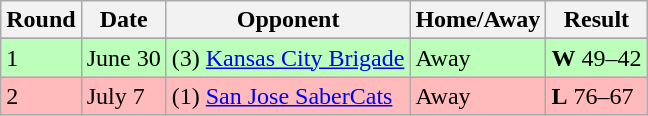<table class="wikitable">
<tr>
<th>Round</th>
<th>Date</th>
<th>Opponent</th>
<th>Home/Away</th>
<th>Result</th>
</tr>
<tr>
</tr>
<tr bgcolor="bbffbb">
<td>1</td>
<td>June 30</td>
<td>(3) <a href='#'>Kansas City Brigade</a></td>
<td>Away</td>
<td><strong>W</strong> 49–42</td>
</tr>
<tr bgcolor="ffbbbb">
<td>2</td>
<td>July 7</td>
<td>(1) <a href='#'>San Jose SaberCats</a></td>
<td>Away</td>
<td><strong>L</strong> 76–67</td>
</tr>
</table>
